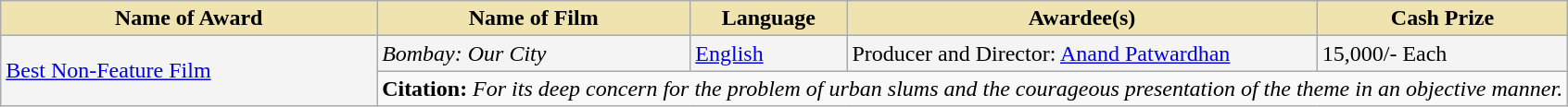<table class="wikitable">
<tr>
<th style="background-color:#EFE4B0;width:24%;">Name of Award</th>
<th style="background-color:#EFE4B0;width:20%;">Name of Film</th>
<th style="background-color:#EFE4B0;width:10%;">Language</th>
<th style="background-color:#EFE4B0;width:30%;">Awardee(s)</th>
<th style="background-color:#EFE4B0;width:16%;">Cash Prize</th>
</tr>
<tr style="background-color:#F4F4F4">
<td rowspan="2"><a href='#'>Best Non-Feature Film</a></td>
<td><em>Bombay: Our City</em></td>
<td><a href='#'>English</a></td>
<td>Producer and Director: <a href='#'>Anand Patwardhan</a></td>
<td> 15,000/- Each</td>
</tr>
<tr style="background-color:#F9F9F9">
<td colspan="4"><strong>Citation:</strong> <em>For its deep concern for the problem of urban slums and the courageous presentation of the theme in an objective manner.</em></td>
</tr>
</table>
